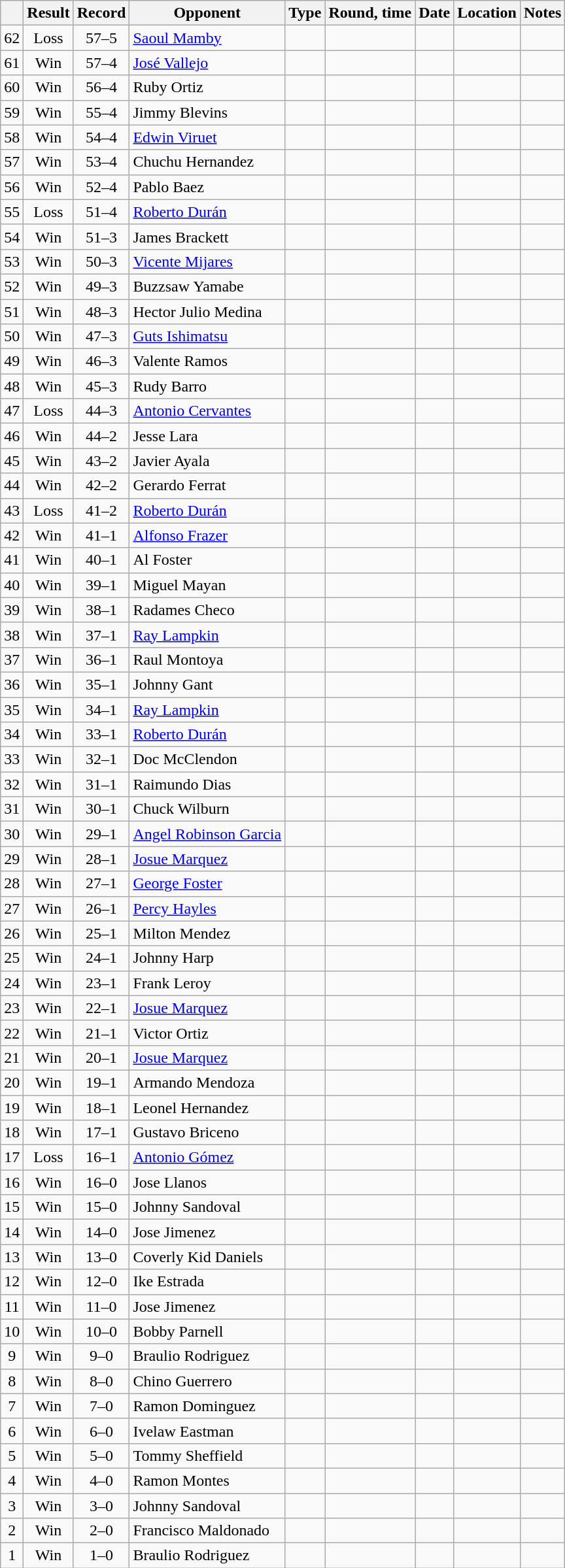<table class=wikitable style=text-align:center>
<tr>
<th></th>
<th>Result</th>
<th>Record</th>
<th>Opponent</th>
<th>Type</th>
<th>Round, time</th>
<th>Date</th>
<th>Location</th>
<th>Notes</th>
</tr>
<tr>
<td>62</td>
<td>Loss</td>
<td>57–5</td>
<td align=left><a href='#'>Saoul Mamby</a></td>
<td></td>
<td></td>
<td></td>
<td align=left></td>
<td align=left></td>
</tr>
<tr>
<td>61</td>
<td>Win</td>
<td>57–4</td>
<td align=left><a href='#'>José Vallejo</a></td>
<td></td>
<td></td>
<td></td>
<td align=left></td>
<td align=left></td>
</tr>
<tr>
<td>60</td>
<td>Win</td>
<td>56–4</td>
<td align=left>Ruby Ortiz</td>
<td></td>
<td></td>
<td></td>
<td align=left></td>
<td align=left></td>
</tr>
<tr>
<td>59</td>
<td>Win</td>
<td>55–4</td>
<td align=left>Jimmy Blevins</td>
<td></td>
<td></td>
<td></td>
<td align=left></td>
<td align=left></td>
</tr>
<tr>
<td>58</td>
<td>Win</td>
<td>54–4</td>
<td align=left><a href='#'>Edwin Viruet</a></td>
<td></td>
<td></td>
<td></td>
<td align=left></td>
<td align=left></td>
</tr>
<tr>
<td>57</td>
<td>Win</td>
<td>53–4</td>
<td align=left>Chuchu Hernandez</td>
<td></td>
<td></td>
<td></td>
<td align=left></td>
<td align=left></td>
</tr>
<tr>
<td>56</td>
<td>Win</td>
<td>52–4</td>
<td align=left>Pablo Baez</td>
<td></td>
<td></td>
<td></td>
<td align=left></td>
<td align=left></td>
</tr>
<tr>
<td>55</td>
<td>Loss</td>
<td>51–4</td>
<td align=left><a href='#'>Roberto Durán</a></td>
<td></td>
<td></td>
<td></td>
<td align=left></td>
<td align=left></td>
</tr>
<tr>
<td>54</td>
<td>Win</td>
<td>51–3</td>
<td align=left>James Brackett</td>
<td></td>
<td></td>
<td></td>
<td align=left></td>
<td align=left></td>
</tr>
<tr>
<td>53</td>
<td>Win</td>
<td>50–3</td>
<td align=left><a href='#'>Vicente Mijares</a></td>
<td></td>
<td></td>
<td></td>
<td align=left></td>
<td align=left></td>
</tr>
<tr>
<td>52</td>
<td>Win</td>
<td>49–3</td>
<td align=left>Buzzsaw Yamabe</td>
<td></td>
<td></td>
<td></td>
<td align=left></td>
<td align=left></td>
</tr>
<tr>
<td>51</td>
<td>Win</td>
<td>48–3</td>
<td align=left>Hector Julio Medina</td>
<td></td>
<td></td>
<td></td>
<td align=left></td>
<td align=left></td>
</tr>
<tr>
<td>50</td>
<td>Win</td>
<td>47–3</td>
<td align=left><a href='#'>Guts Ishimatsu</a></td>
<td></td>
<td></td>
<td></td>
<td align=left></td>
<td align=left></td>
</tr>
<tr>
<td>49</td>
<td>Win</td>
<td>46–3</td>
<td align=left>Valente Ramos</td>
<td></td>
<td></td>
<td></td>
<td align=left></td>
<td align=left></td>
</tr>
<tr>
<td>48</td>
<td>Win</td>
<td>45–3</td>
<td align=left>Rudy Barro</td>
<td></td>
<td></td>
<td></td>
<td align=left></td>
<td align=left></td>
</tr>
<tr>
<td>47</td>
<td>Loss</td>
<td>44–3</td>
<td align=left><a href='#'>Antonio Cervantes</a></td>
<td></td>
<td></td>
<td></td>
<td align=left></td>
<td align=left></td>
</tr>
<tr>
<td>46</td>
<td>Win</td>
<td>44–2</td>
<td align=left>Jesse Lara</td>
<td></td>
<td></td>
<td></td>
<td align=left></td>
<td align=left></td>
</tr>
<tr>
<td>45</td>
<td>Win</td>
<td>43–2</td>
<td align=left>Javier Ayala</td>
<td></td>
<td></td>
<td></td>
<td align=left></td>
<td align=left></td>
</tr>
<tr>
<td>44</td>
<td>Win</td>
<td>42–2</td>
<td align=left>Gerardo Ferrat</td>
<td></td>
<td></td>
<td></td>
<td align=left></td>
<td align=left></td>
</tr>
<tr>
<td>43</td>
<td>Loss</td>
<td>41–2</td>
<td align=left><a href='#'>Roberto Durán</a></td>
<td></td>
<td></td>
<td></td>
<td align=left></td>
<td align=left></td>
</tr>
<tr>
<td>42</td>
<td>Win</td>
<td>41–1</td>
<td align=left><a href='#'>Alfonso Frazer</a></td>
<td></td>
<td></td>
<td></td>
<td align=left></td>
<td align=left></td>
</tr>
<tr>
<td>41</td>
<td>Win</td>
<td>40–1</td>
<td align=left>Al Foster</td>
<td></td>
<td></td>
<td></td>
<td align=left></td>
<td align=left></td>
</tr>
<tr>
<td>40</td>
<td>Win</td>
<td>39–1</td>
<td align=left>Miguel Mayan</td>
<td></td>
<td></td>
<td></td>
<td align=left></td>
<td align=left></td>
</tr>
<tr>
<td>39</td>
<td>Win</td>
<td>38–1</td>
<td align=left>Radames Checo</td>
<td></td>
<td></td>
<td></td>
<td align=left></td>
<td align=left></td>
</tr>
<tr>
<td>38</td>
<td>Win</td>
<td>37–1</td>
<td align=left><a href='#'>Ray Lampkin</a></td>
<td></td>
<td></td>
<td></td>
<td align=left></td>
<td align=left></td>
</tr>
<tr>
<td>37</td>
<td>Win</td>
<td>36–1</td>
<td align=left>Raul Montoya</td>
<td></td>
<td></td>
<td></td>
<td align=left></td>
<td align=left></td>
</tr>
<tr>
<td>36</td>
<td>Win</td>
<td>35–1</td>
<td align=left>Johnny Gant</td>
<td></td>
<td></td>
<td></td>
<td align=left></td>
<td align=left></td>
</tr>
<tr>
<td>35</td>
<td>Win</td>
<td>34–1</td>
<td align=left><a href='#'>Ray Lampkin</a></td>
<td></td>
<td></td>
<td></td>
<td align=left></td>
<td align=left></td>
</tr>
<tr>
<td>34</td>
<td>Win</td>
<td>33–1</td>
<td align=left><a href='#'>Roberto Durán</a></td>
<td></td>
<td></td>
<td></td>
<td align=left></td>
<td align=left></td>
</tr>
<tr>
<td>33</td>
<td>Win</td>
<td>32–1</td>
<td align=left>Doc McClendon</td>
<td></td>
<td></td>
<td></td>
<td align=left></td>
<td align=left></td>
</tr>
<tr>
<td>32</td>
<td>Win</td>
<td>31–1</td>
<td align=left>Raimundo Dias</td>
<td></td>
<td></td>
<td></td>
<td align=left></td>
<td align=left></td>
</tr>
<tr>
<td>31</td>
<td>Win</td>
<td>30–1</td>
<td align=left>Chuck Wilburn</td>
<td></td>
<td></td>
<td></td>
<td align=left></td>
<td align=left></td>
</tr>
<tr>
<td>30</td>
<td>Win</td>
<td>29–1</td>
<td align=left><a href='#'>Angel Robinson Garcia</a></td>
<td></td>
<td></td>
<td></td>
<td align=left></td>
<td align=left></td>
</tr>
<tr>
<td>29</td>
<td>Win</td>
<td>28–1</td>
<td align=left><a href='#'>Josue Marquez</a></td>
<td></td>
<td></td>
<td></td>
<td align=left></td>
<td align=left></td>
</tr>
<tr>
<td>28</td>
<td>Win</td>
<td>27–1</td>
<td align=left><a href='#'>George Foster</a></td>
<td></td>
<td></td>
<td></td>
<td align=left></td>
<td align=left></td>
</tr>
<tr>
<td>27</td>
<td>Win</td>
<td>26–1</td>
<td align=left><a href='#'>Percy Hayles</a></td>
<td></td>
<td></td>
<td></td>
<td align=left></td>
<td align=left></td>
</tr>
<tr>
<td>26</td>
<td>Win</td>
<td>25–1</td>
<td align=left>Milton Mendez</td>
<td></td>
<td></td>
<td></td>
<td align=left></td>
<td align=left></td>
</tr>
<tr>
<td>25</td>
<td>Win</td>
<td>24–1</td>
<td align=left>Johnny Harp</td>
<td></td>
<td></td>
<td></td>
<td align=left></td>
<td align=left></td>
</tr>
<tr>
<td>24</td>
<td>Win</td>
<td>23–1</td>
<td align=left>Frank Leroy</td>
<td></td>
<td></td>
<td></td>
<td align=left></td>
<td align=left></td>
</tr>
<tr>
<td>23</td>
<td>Win</td>
<td>22–1</td>
<td align=left><a href='#'>Josue Marquez</a></td>
<td></td>
<td></td>
<td></td>
<td align=left></td>
<td align=left></td>
</tr>
<tr>
<td>22</td>
<td>Win</td>
<td>21–1</td>
<td align=left>Victor Ortiz</td>
<td></td>
<td></td>
<td></td>
<td align=left></td>
<td align=left></td>
</tr>
<tr>
<td>21</td>
<td>Win</td>
<td>20–1</td>
<td align=left><a href='#'>Josue Marquez</a></td>
<td></td>
<td></td>
<td></td>
<td align=left></td>
<td align=left></td>
</tr>
<tr>
<td>20</td>
<td>Win</td>
<td>19–1</td>
<td align=left>Armando Mendoza</td>
<td></td>
<td></td>
<td></td>
<td align=left></td>
<td align=left></td>
</tr>
<tr>
<td>19</td>
<td>Win</td>
<td>18–1</td>
<td align=left>Leonel Hernandez</td>
<td></td>
<td></td>
<td></td>
<td align=left></td>
<td align=left></td>
</tr>
<tr>
<td>18</td>
<td>Win</td>
<td>17–1</td>
<td align=left>Gustavo Briceno</td>
<td></td>
<td></td>
<td></td>
<td align=left></td>
<td align=left></td>
</tr>
<tr>
<td>17</td>
<td>Loss</td>
<td>16–1</td>
<td align=left><a href='#'>Antonio Gómez</a></td>
<td></td>
<td></td>
<td></td>
<td align=left></td>
<td align=left></td>
</tr>
<tr>
<td>16</td>
<td>Win</td>
<td>16–0</td>
<td align=left>Jose Llanos</td>
<td></td>
<td></td>
<td></td>
<td align=left></td>
<td align=left></td>
</tr>
<tr>
<td>15</td>
<td>Win</td>
<td>15–0</td>
<td align=left>Johnny Sandoval</td>
<td></td>
<td></td>
<td></td>
<td align=left></td>
<td align=left></td>
</tr>
<tr>
<td>14</td>
<td>Win</td>
<td>14–0</td>
<td align=left>Jose Jimenez</td>
<td></td>
<td></td>
<td></td>
<td align=left></td>
<td align=left></td>
</tr>
<tr>
<td>13</td>
<td>Win</td>
<td>13–0</td>
<td align=left>Coverly Kid Daniels</td>
<td></td>
<td></td>
<td></td>
<td align=left></td>
<td align=left></td>
</tr>
<tr>
<td>12</td>
<td>Win</td>
<td>12–0</td>
<td align=left>Ike Estrada</td>
<td></td>
<td></td>
<td></td>
<td align=left></td>
<td align=left></td>
</tr>
<tr>
<td>11</td>
<td>Win</td>
<td>11–0</td>
<td align=left>Jose Jimenez</td>
<td></td>
<td></td>
<td></td>
<td align=left></td>
<td align=left></td>
</tr>
<tr>
<td>10</td>
<td>Win</td>
<td>10–0</td>
<td align=left>Bobby Parnell</td>
<td></td>
<td></td>
<td></td>
<td align=left></td>
<td align=left></td>
</tr>
<tr>
<td>9</td>
<td>Win</td>
<td>9–0</td>
<td align=left>Braulio Rodriguez</td>
<td></td>
<td></td>
<td></td>
<td align=left></td>
<td align=left></td>
</tr>
<tr>
<td>8</td>
<td>Win</td>
<td>8–0</td>
<td align=left>Chino Guerrero</td>
<td></td>
<td></td>
<td></td>
<td align=left></td>
<td align=left></td>
</tr>
<tr>
<td>7</td>
<td>Win</td>
<td>7–0</td>
<td align=left>Ramon Dominguez</td>
<td></td>
<td></td>
<td></td>
<td align=left></td>
<td align=left></td>
</tr>
<tr>
<td>6</td>
<td>Win</td>
<td>6–0</td>
<td align=left>Ivelaw Eastman</td>
<td></td>
<td></td>
<td></td>
<td align=left></td>
<td align=left></td>
</tr>
<tr>
<td>5</td>
<td>Win</td>
<td>5–0</td>
<td align=left>Tommy Sheffield</td>
<td></td>
<td></td>
<td></td>
<td align=left></td>
<td align=left></td>
</tr>
<tr>
<td>4</td>
<td>Win</td>
<td>4–0</td>
<td align=left>Ramon Montes</td>
<td></td>
<td></td>
<td></td>
<td align=left></td>
<td align=left></td>
</tr>
<tr>
<td>3</td>
<td>Win</td>
<td>3–0</td>
<td align=left>Johnny Sandoval</td>
<td></td>
<td></td>
<td></td>
<td align=left></td>
<td align=left></td>
</tr>
<tr>
<td>2</td>
<td>Win</td>
<td>2–0</td>
<td align=left>Francisco Maldonado</td>
<td></td>
<td></td>
<td></td>
<td align=left></td>
<td align=left></td>
</tr>
<tr>
<td>1</td>
<td>Win</td>
<td>1–0</td>
<td align=left>Braulio Rodriguez</td>
<td></td>
<td></td>
<td></td>
<td align=left></td>
<td align=left></td>
</tr>
</table>
